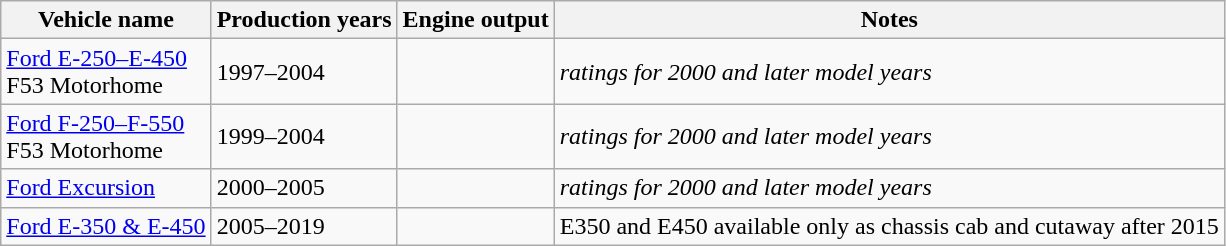<table class="wikitable">
<tr>
<th>Vehicle name</th>
<th>Production years</th>
<th>Engine output</th>
<th>Notes</th>
</tr>
<tr>
<td><a href='#'>Ford E-250–E-450</a><br>F53 Motorhome</td>
<td>1997–2004</td>
<td> <br> </td>
<td><em>ratings for 2000 and later model years</em></td>
</tr>
<tr>
<td><a href='#'>Ford F-250–F-550</a><br> F53 Motorhome</td>
<td>1999–2004</td>
<td> <br></td>
<td><em>ratings for 2000 and later model years</em></td>
</tr>
<tr>
<td><a href='#'>Ford Excursion</a></td>
<td>2000–2005</td>
<td> <br> </td>
<td><em>ratings for 2000 and later model years</em></td>
</tr>
<tr>
<td><a href='#'>Ford E-350 & E-450</a></td>
<td>2005–2019</td>
<td> <br> </td>
<td>E350 and E450 available only as chassis cab and cutaway after 2015</td>
</tr>
</table>
